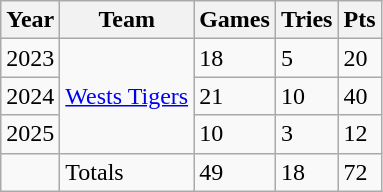<table class="wikitable">
<tr>
<th>Year</th>
<th>Team</th>
<th>Games</th>
<th>Tries</th>
<th>Pts</th>
</tr>
<tr>
<td>2023</td>
<td rowspan="3"> <a href='#'>Wests Tigers</a></td>
<td>18</td>
<td>5</td>
<td>20</td>
</tr>
<tr>
<td>2024</td>
<td>21</td>
<td>10</td>
<td>40</td>
</tr>
<tr>
<td>2025</td>
<td>10</td>
<td>3</td>
<td>12</td>
</tr>
<tr>
<td></td>
<td>Totals</td>
<td>49</td>
<td>18</td>
<td>72</td>
</tr>
</table>
